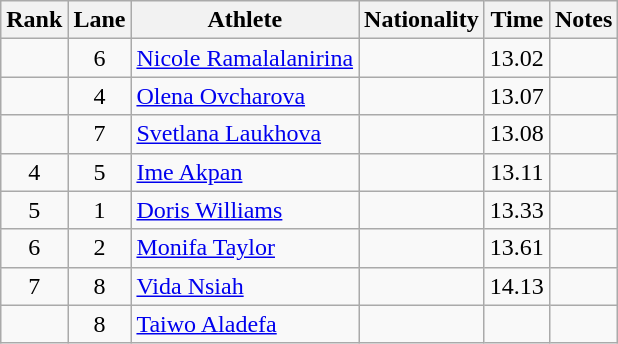<table class="wikitable sortable" style="text-align:center">
<tr>
<th>Rank</th>
<th>Lane</th>
<th>Athlete</th>
<th>Nationality</th>
<th>Time</th>
<th>Notes</th>
</tr>
<tr>
<td></td>
<td>6</td>
<td align=left><a href='#'>Nicole Ramalalanirina</a></td>
<td align=left></td>
<td>13.02</td>
<td></td>
</tr>
<tr>
<td></td>
<td>4</td>
<td align=left><a href='#'>Olena Ovcharova</a></td>
<td align=left></td>
<td>13.07</td>
<td></td>
</tr>
<tr>
<td></td>
<td>7</td>
<td align=left><a href='#'>Svetlana Laukhova</a></td>
<td align=left></td>
<td>13.08</td>
<td></td>
</tr>
<tr>
<td>4</td>
<td>5</td>
<td align=left><a href='#'>Ime Akpan</a></td>
<td align=left></td>
<td>13.11</td>
<td></td>
</tr>
<tr>
<td>5</td>
<td>1</td>
<td align=left><a href='#'>Doris Williams</a></td>
<td align=left></td>
<td>13.33</td>
<td></td>
</tr>
<tr>
<td>6</td>
<td>2</td>
<td align=left><a href='#'>Monifa Taylor</a></td>
<td align=left></td>
<td>13.61</td>
<td></td>
</tr>
<tr>
<td>7</td>
<td>8</td>
<td align=left><a href='#'>Vida Nsiah</a></td>
<td align=left></td>
<td>14.13</td>
<td></td>
</tr>
<tr>
<td></td>
<td>8</td>
<td align=left><a href='#'>Taiwo Aladefa</a></td>
<td align=left></td>
<td></td>
<td></td>
</tr>
</table>
